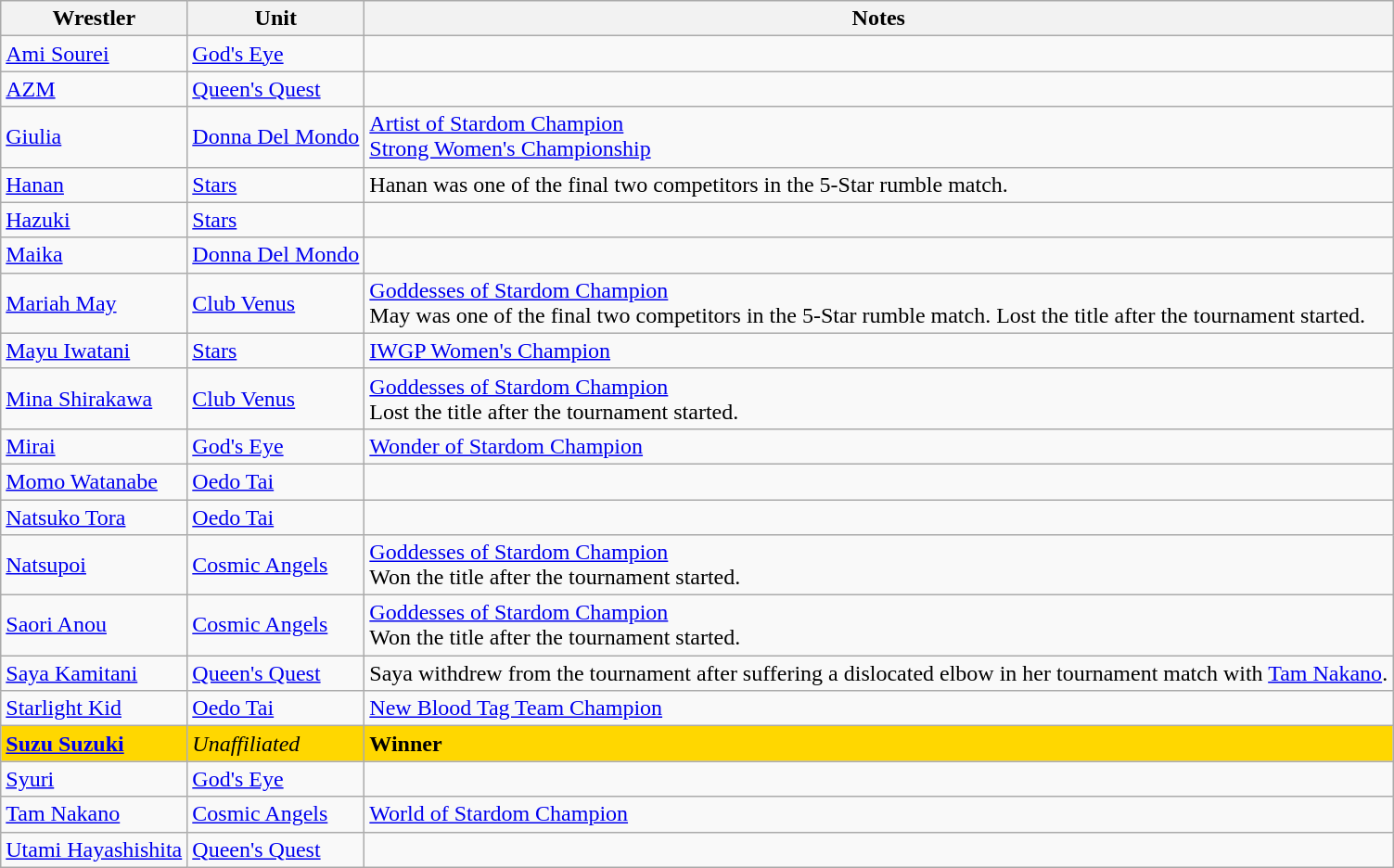<table class="wikitable sortable" align="left-center">
<tr>
<th>Wrestler</th>
<th>Unit</th>
<th>Notes</th>
</tr>
<tr>
<td><a href='#'>Ami Sourei</a></td>
<td><a href='#'>God's Eye</a></td>
<td></td>
</tr>
<tr>
<td><a href='#'>AZM</a></td>
<td><a href='#'>Queen's Quest</a></td>
<td></td>
</tr>
<tr>
<td><a href='#'>Giulia</a></td>
<td><a href='#'>Donna Del Mondo</a></td>
<td><a href='#'>Artist of Stardom Champion</a><br><a href='#'>Strong Women's Championship</a></td>
</tr>
<tr>
<td><a href='#'>Hanan</a></td>
<td><a href='#'>Stars</a></td>
<td>Hanan was one of the final two competitors in the 5-Star rumble match.</td>
</tr>
<tr>
<td><a href='#'>Hazuki</a></td>
<td><a href='#'>Stars</a></td>
<td></td>
</tr>
<tr>
<td><a href='#'>Maika</a></td>
<td><a href='#'>Donna Del Mondo</a></td>
<td></td>
</tr>
<tr>
<td><a href='#'>Mariah May</a></td>
<td><a href='#'>Club Venus</a></td>
<td><a href='#'>Goddesses of Stardom Champion</a><br>May was one of the final two competitors in the 5-Star rumble match. Lost the title after the tournament started.</td>
</tr>
<tr>
<td><a href='#'>Mayu Iwatani</a></td>
<td><a href='#'>Stars</a></td>
<td><a href='#'>IWGP Women's Champion</a></td>
</tr>
<tr>
<td><a href='#'>Mina Shirakawa</a></td>
<td><a href='#'>Club Venus</a></td>
<td><a href='#'>Goddesses of Stardom Champion</a><br>Lost the title after the tournament started.</td>
</tr>
<tr>
<td><a href='#'>Mirai</a></td>
<td><a href='#'>God's Eye</a></td>
<td><a href='#'>Wonder of Stardom Champion</a></td>
</tr>
<tr>
<td><a href='#'>Momo Watanabe</a></td>
<td><a href='#'>Oedo Tai</a></td>
<td></td>
</tr>
<tr>
<td><a href='#'>Natsuko Tora</a></td>
<td><a href='#'>Oedo Tai</a></td>
<td></td>
</tr>
<tr>
<td><a href='#'>Natsupoi</a></td>
<td><a href='#'>Cosmic Angels</a></td>
<td><a href='#'>Goddesses of Stardom Champion</a><br>Won the title after the tournament started.</td>
</tr>
<tr>
<td><a href='#'>Saori Anou</a></td>
<td><a href='#'>Cosmic Angels</a></td>
<td><a href='#'>Goddesses of Stardom Champion</a><br>Won the title after the tournament started.</td>
</tr>
<tr>
<td><a href='#'>Saya Kamitani</a></td>
<td><a href='#'>Queen's Quest</a></td>
<td>Saya withdrew from the tournament after suffering a dislocated elbow in her tournament match with <a href='#'>Tam Nakano</a>.</td>
</tr>
<tr>
<td><a href='#'>Starlight Kid</a></td>
<td><a href='#'>Oedo Tai</a></td>
<td><a href='#'>New Blood Tag Team Champion</a></td>
</tr>
<tr style="background: gold">
<td><strong><a href='#'>Suzu Suzuki</a></strong></td>
<td><em>Unaffiliated</em></td>
<td><strong>Winner</strong></td>
</tr>
<tr>
<td><a href='#'>Syuri</a></td>
<td><a href='#'>God's Eye</a></td>
<td></td>
</tr>
<tr>
<td><a href='#'>Tam Nakano</a></td>
<td><a href='#'>Cosmic Angels</a></td>
<td><a href='#'>World of Stardom Champion</a></td>
</tr>
<tr>
<td><a href='#'>Utami Hayashishita</a></td>
<td><a href='#'>Queen's Quest</a></td>
<td></td>
</tr>
</table>
